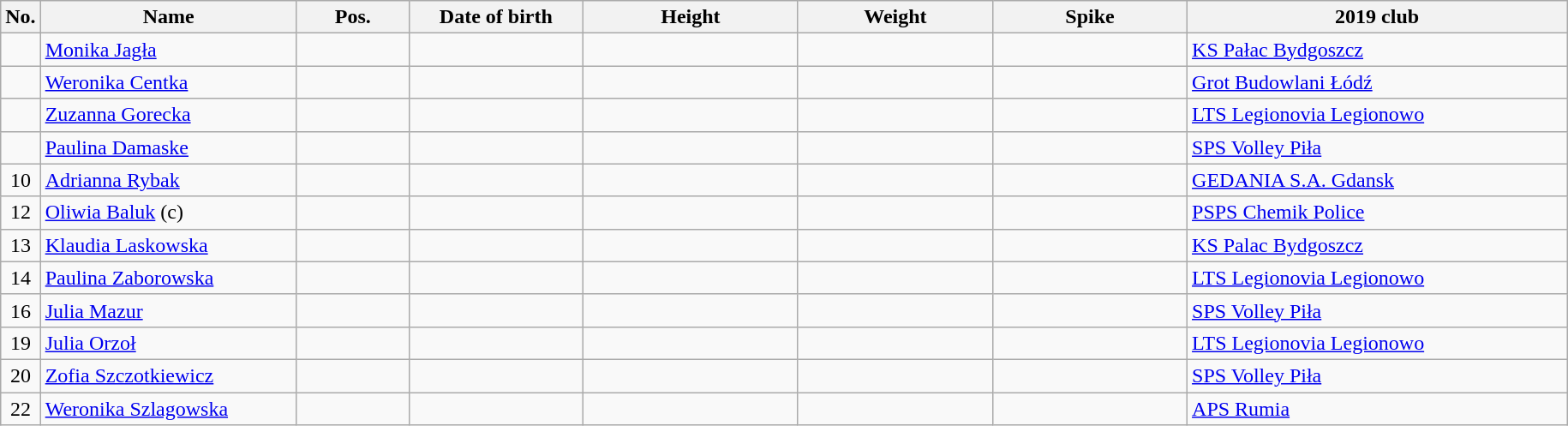<table class="wikitable sortable" style="font-size:100%; text-align:center;">
<tr>
<th>No.</th>
<th style="width:12em">Name</th>
<th style="width:5em">Pos.</th>
<th style="width:8em">Date of birth</th>
<th style="width:10em">Height</th>
<th style="width:9em">Weight</th>
<th style="width:9em">Spike</th>
<th style="width:18em">2019 club</th>
</tr>
<tr>
<td></td>
<td align=left><a href='#'>Monika Jagła</a></td>
<td align=right></td>
<td></td>
<td></td>
<td></td>
<td></td>
<td align=left> <a href='#'>KS Pałac Bydgoszcz</a></td>
</tr>
<tr>
<td></td>
<td align=left><a href='#'>Weronika Centka</a></td>
<td align=right></td>
<td></td>
<td></td>
<td></td>
<td></td>
<td align=left> <a href='#'>Grot Budowlani Łódź</a></td>
</tr>
<tr>
<td></td>
<td align=left><a href='#'>Zuzanna Gorecka</a></td>
<td align=right></td>
<td></td>
<td></td>
<td></td>
<td></td>
<td align=left> <a href='#'>LTS Legionovia Legionowo</a></td>
</tr>
<tr>
<td></td>
<td align=left><a href='#'>Paulina Damaske</a></td>
<td align=right></td>
<td></td>
<td></td>
<td></td>
<td></td>
<td align=left> <a href='#'>SPS Volley Piła</a></td>
</tr>
<tr>
<td>10</td>
<td align=left><a href='#'>Adrianna Rybak</a></td>
<td align=right></td>
<td></td>
<td></td>
<td></td>
<td></td>
<td align=left> <a href='#'>GEDANIA S.A. Gdansk</a></td>
</tr>
<tr>
<td>12</td>
<td align=left><a href='#'>Oliwia Baluk</a> (c)</td>
<td align=right></td>
<td></td>
<td></td>
<td></td>
<td></td>
<td align=left> <a href='#'>PSPS Chemik Police</a></td>
</tr>
<tr>
<td>13</td>
<td align=left><a href='#'>Klaudia Laskowska</a></td>
<td align=right></td>
<td></td>
<td></td>
<td></td>
<td></td>
<td align=left> <a href='#'>KS Palac Bydgoszcz</a></td>
</tr>
<tr>
<td>14</td>
<td align=left><a href='#'>Paulina Zaborowska</a></td>
<td align=right></td>
<td></td>
<td></td>
<td></td>
<td></td>
<td align=left> <a href='#'>LTS Legionovia Legionowo</a></td>
</tr>
<tr>
<td>16</td>
<td align=left><a href='#'>Julia Mazur</a></td>
<td align=right></td>
<td></td>
<td></td>
<td></td>
<td></td>
<td align=left> <a href='#'>SPS Volley Piła</a></td>
</tr>
<tr>
<td>19</td>
<td align=left><a href='#'>Julia Orzoł</a></td>
<td align=right></td>
<td></td>
<td></td>
<td></td>
<td></td>
<td align=left> <a href='#'>LTS Legionovia Legionowo</a></td>
</tr>
<tr>
<td>20</td>
<td align=left><a href='#'>Zofia Szczotkiewicz</a></td>
<td align=right></td>
<td></td>
<td></td>
<td></td>
<td></td>
<td align=left> <a href='#'>SPS Volley Piła</a></td>
</tr>
<tr>
<td>22</td>
<td align=left><a href='#'>Weronika Szlagowska</a></td>
<td align=right></td>
<td></td>
<td></td>
<td></td>
<td></td>
<td align=left> <a href='#'>APS Rumia</a></td>
</tr>
</table>
